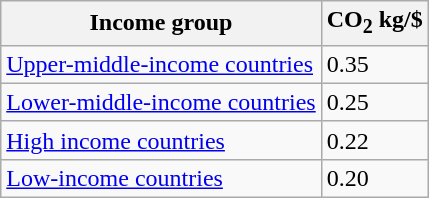<table class="wikitable sortable">
<tr>
<th>Income group</th>
<th>CO<sub>2</sub> kg/$</th>
</tr>
<tr>
<td><a href='#'>Upper-middle-income countries</a></td>
<td>0.35</td>
</tr>
<tr>
<td><a href='#'>Lower-middle-income countries</a></td>
<td>0.25</td>
</tr>
<tr>
<td><a href='#'>High income countries</a></td>
<td>0.22</td>
</tr>
<tr>
<td><a href='#'>Low-income countries</a></td>
<td>0.20</td>
</tr>
</table>
